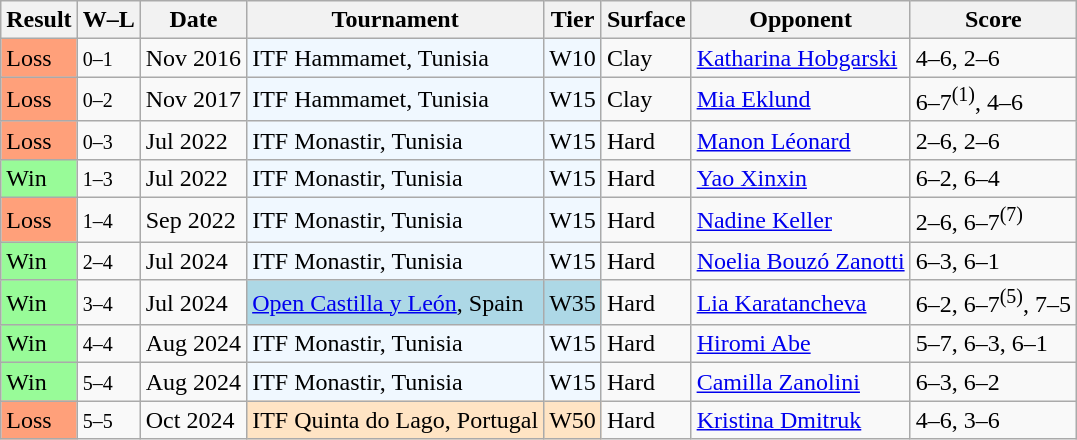<table class="sortable wikitable">
<tr>
<th>Result</th>
<th class="unsortable">W–L</th>
<th>Date</th>
<th>Tournament</th>
<th>Tier</th>
<th>Surface</th>
<th>Opponent</th>
<th class="unsortable">Score</th>
</tr>
<tr>
<td style="background:#ffa07a;">Loss</td>
<td><small>0–1</small></td>
<td>Nov 2016</td>
<td style="background:#f0f8ff;">ITF Hammamet, Tunisia</td>
<td style="background:#f0f8ff;">W10</td>
<td>Clay</td>
<td> <a href='#'>Katharina Hobgarski</a></td>
<td>4–6, 2–6</td>
</tr>
<tr>
<td style="background:#ffa07a;">Loss</td>
<td><small>0–2</small></td>
<td>Nov 2017</td>
<td style="background:#f0f8ff;">ITF Hammamet, Tunisia</td>
<td style="background:#f0f8ff;">W15</td>
<td>Clay</td>
<td> <a href='#'>Mia Eklund</a></td>
<td>6–7<sup>(1)</sup>, 4–6</td>
</tr>
<tr>
<td style="background:#ffa07a;">Loss</td>
<td><small>0–3</small></td>
<td>Jul 2022</td>
<td style="background:#f0f8ff;">ITF Monastir, Tunisia</td>
<td style="background:#f0f8ff;">W15</td>
<td>Hard</td>
<td> <a href='#'>Manon Léonard</a></td>
<td>2–6, 2–6</td>
</tr>
<tr>
<td style="background:#98fb98;">Win</td>
<td><small>1–3</small></td>
<td>Jul 2022</td>
<td style="background:#f0f8ff;">ITF Monastir, Tunisia</td>
<td style="background:#f0f8ff;">W15</td>
<td>Hard</td>
<td> <a href='#'>Yao Xinxin</a></td>
<td>6–2, 6–4</td>
</tr>
<tr>
<td style="background:#ffa07a;">Loss</td>
<td><small>1–4</small></td>
<td>Sep 2022</td>
<td style="background:#f0f8ff;">ITF Monastir, Tunisia</td>
<td style="background:#f0f8ff;">W15</td>
<td>Hard</td>
<td> <a href='#'>Nadine Keller</a></td>
<td>2–6, 6–7<sup>(7)</sup></td>
</tr>
<tr>
<td style="background:#98fb98;">Win</td>
<td><small>2–4</small></td>
<td>Jul 2024</td>
<td style="background:#f0f8ff;">ITF Monastir, Tunisia</td>
<td style="background:#f0f8ff;">W15</td>
<td>Hard</td>
<td> <a href='#'>Noelia Bouzó Zanotti</a></td>
<td>6–3, 6–1</td>
</tr>
<tr>
<td style="background:#98fb98;">Win</td>
<td><small>3–4</small></td>
<td>Jul 2024</td>
<td style="background:lightblue;"><a href='#'>Open Castilla y León</a>, Spain</td>
<td style="background:lightblue;">W35</td>
<td>Hard</td>
<td> <a href='#'>Lia Karatancheva</a></td>
<td>6–2, 6–7<sup>(5)</sup>, 7–5</td>
</tr>
<tr>
<td style="background:#98fb98;">Win</td>
<td><small>4–4</small></td>
<td>Aug 2024</td>
<td style="background:#f0f8ff;">ITF Monastir, Tunisia</td>
<td style="background:#f0f8ff;">W15</td>
<td>Hard</td>
<td> <a href='#'>Hiromi Abe</a></td>
<td>5–7, 6–3, 6–1</td>
</tr>
<tr>
<td style="background:#98fb98;">Win</td>
<td><small>5–4</small></td>
<td>Aug 2024</td>
<td style="background:#f0f8ff;">ITF Monastir, Tunisia</td>
<td style="background:#f0f8ff;">W15</td>
<td>Hard</td>
<td> <a href='#'>Camilla Zanolini</a></td>
<td>6–3, 6–2</td>
</tr>
<tr>
<td style="background:#ffa07a;">Loss</td>
<td><small>5–5</small></td>
<td>Oct 2024</td>
<td style="background:#ffe4c4;">ITF Quinta do Lago, Portugal</td>
<td style="background:#ffe4c4;">W50</td>
<td>Hard</td>
<td> <a href='#'>Kristina Dmitruk</a></td>
<td>4–6, 3–6</td>
</tr>
</table>
